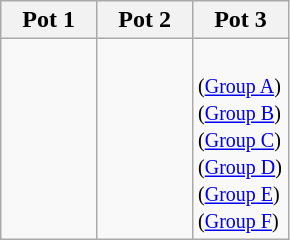<table class=wikitable>
<tr>
<th width=33%>Pot 1</th>
<th width=33%>Pot 2</th>
<th width=33%>Pot 3</th>
</tr>
<tr valign=top>
<td><br><br>
<br>
<br></td>
<td><br><br>
<br>
<br></td>
<td><br> <small>(<a href='#'>Group A</a>)</small><br>
 <small>(<a href='#'>Group B</a>)</small><br>
 <small>(<a href='#'>Group C</a>)</small><br>
 <small>(<a href='#'>Group D</a>)</small><br>
 <small>(<a href='#'>Group E</a>)</small><br>
 <small>(<a href='#'>Group F</a>)</small><br></td>
</tr>
</table>
